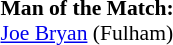<table style="width:100%; font-size:90%;">
<tr>
<td style="width:40%; vertical-align:top;"><br><strong>Man of the Match:</strong>
<br><a href='#'>Joe Bryan</a> (Fulham)</td>
</tr>
</table>
